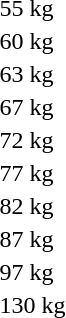<table>
<tr>
<td>55 kg<br></td>
<td></td>
<td></td>
<td></td>
</tr>
<tr>
<td rowspan=2>60 kg<br></td>
<td rowspan=2></td>
<td rowspan=2></td>
<td></td>
</tr>
<tr>
<td></td>
</tr>
<tr>
<td rowspan=2>63 kg<br></td>
<td rowspan=2></td>
<td rowspan=2></td>
<td></td>
</tr>
<tr>
<td></td>
</tr>
<tr>
<td rowspan=2>67 kg<br></td>
<td rowspan=2></td>
<td rowspan=2></td>
<td></td>
</tr>
<tr>
<td></td>
</tr>
<tr>
<td rowspan=2>72 kg<br></td>
<td rowspan=2></td>
<td rowspan=2></td>
<td></td>
</tr>
<tr>
<td></td>
</tr>
<tr>
<td rowspan=2>77 kg<br></td>
<td rowspan=2></td>
<td rowspan=2></td>
<td></td>
</tr>
<tr>
<td></td>
</tr>
<tr>
<td rowspan=2>82 kg<br></td>
<td rowspan=2></td>
<td rowspan=2></td>
<td></td>
</tr>
<tr>
<td></td>
</tr>
<tr>
<td rowspan=2>87 kg<br></td>
<td rowspan=2></td>
<td rowspan=2></td>
<td></td>
</tr>
<tr>
<td></td>
</tr>
<tr>
<td rowspan=2>97 kg<br></td>
<td rowspan=2></td>
<td rowspan=2></td>
<td></td>
</tr>
<tr>
<td></td>
</tr>
<tr>
<td rowspan=2>130 kg<br></td>
<td rowspan=2></td>
<td rowspan=2></td>
<td></td>
</tr>
<tr>
<td></td>
</tr>
</table>
